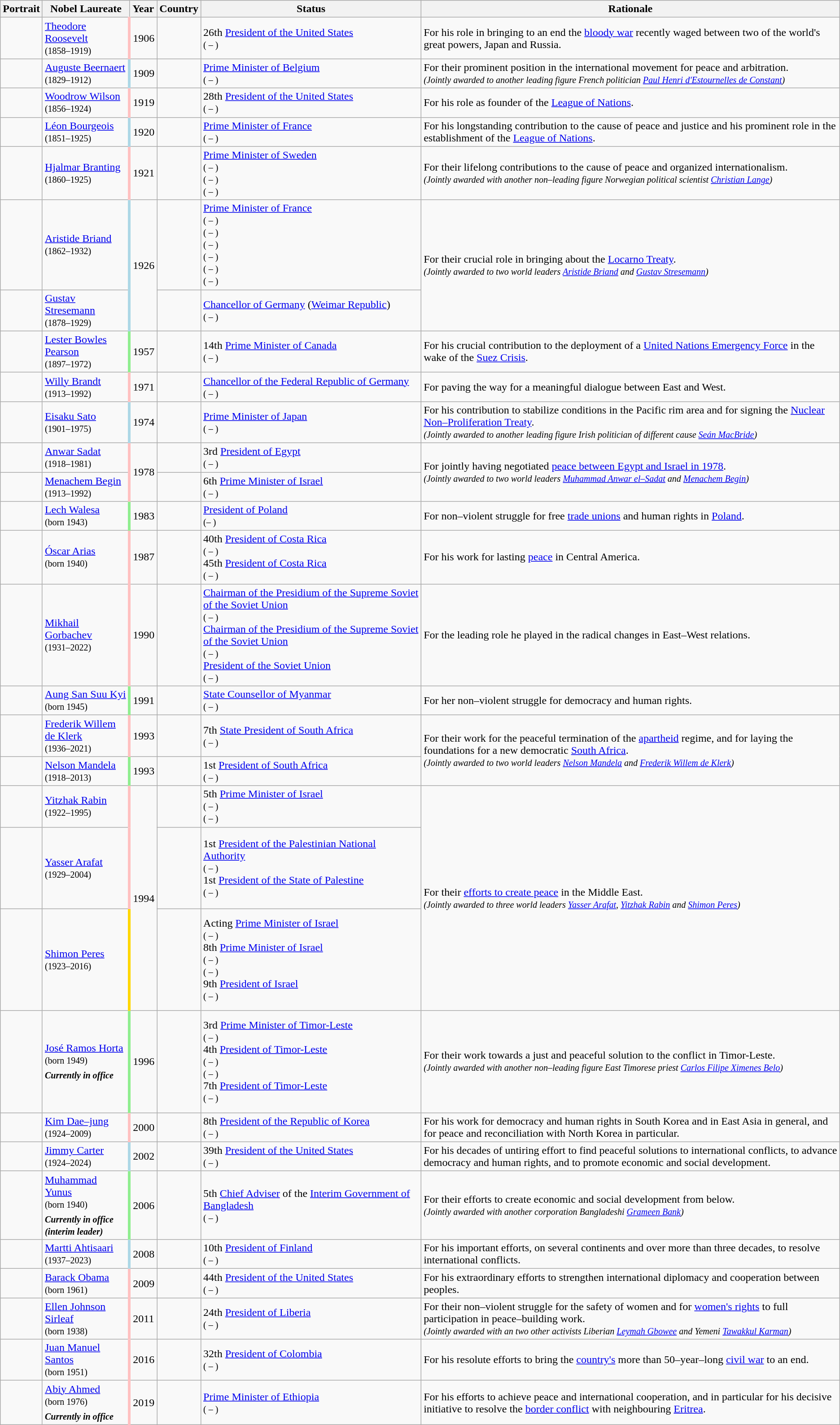<table class="wikitable sortable sticky-header defaultleft col1center col2center static-row-numbers static-row-header-hash static-row-header-center">
<tr>
<th class=unsortable style="align:center;">Portrait</th>
<th>Nobel Laureate</th>
<th>Year<br></th>
<th>Country</th>
<th style="width:20em;">Status</th>
<th class="unsortable">Rationale</th>
</tr>
<tr>
<td></td>
<td><a href='#'>Theodore Roosevelt</a><br><small>(1858–1919)</small></td>
<td style="border-left: 4px solid #FFC1C1;">1906</td>
<td></td>
<td data-sort-value="President United States 26">26th <a href='#'>President of the United States</a><br><small>( – )</small></td>
<td>For his role in bringing to an end the <a href='#'>bloody war</a> recently waged between two of the world's great powers, Japan and Russia.</td>
</tr>
<tr>
<td></td>
<td><a href='#'>Auguste Beernaert</a><br><small>(1829–1912)</small></td>
<td style="border-left: 4px solid #ADD8E6;">1909</td>
<td></td>
<td data-sort-value="Prime Minister Belgium"><a href='#'>Prime Minister of Belgium</a><br><small>( – )</small></td>
<td>For their prominent position in the international movement for peace and arbitration.<br><em><small>(Jointly awarded to another leading figure French politician <a href='#'>Paul Henri d'Estournelles de Constant</a>)</small></em></td>
</tr>
<tr>
<td></td>
<td><a href='#'>Woodrow Wilson</a><br><small>(1856–1924)</small></td>
<td style="border-left: 4px solid #FFC1C1;">1919</td>
<td></td>
<td data-sort-value="President United States 28">28th <a href='#'>President of the United States</a><br><small>( – )</small></td>
<td>For his role as founder of the <a href='#'>League of Nations</a>.</td>
</tr>
<tr>
<td></td>
<td><a href='#'>Léon Bourgeois</a><br><small>(1851–1925)</small></td>
<td style="border-left: 4px solid #ADD8E6;">1920</td>
<td></td>
<td data-sort-value="Prime Minister France"><a href='#'>Prime Minister of France</a><br><small>( – )</small></td>
<td>For his longstanding contribution to the cause of peace and justice and his prominent role in the establishment of the <a href='#'>League of Nations</a>.</td>
</tr>
<tr>
<td></td>
<td><a href='#'>Hjalmar Branting</a><br><small>(1860–1925)</small></td>
<td style="border-left: 4px solid #FFC1C1;">1921</td>
<td></td>
<td data-sort-value="Prime Minister Sweden"><a href='#'>Prime Minister of Sweden</a><br><small>( – )<br></small><small>( – )<br></small><small>( – )</small></td>
<td>For their lifelong contributions to the cause of peace and organized internationalism.<br><em><small>(Jointly awarded with another non–leading figure Norwegian political scientist <a href='#'>Christian Lange</a>)</small></em></td>
</tr>
<tr>
<td></td>
<td><a href='#'>Aristide Briand</a><br><small>(1862–1932)</small></td>
<td rowspan="2" style="border-left: 4px solid #ADD8E6;">1926</td>
<td></td>
<td data-sort-value="Prime Minister France"><a href='#'>Prime Minister of France</a><br><small>( – )<br></small><small>( – )<br></small><small>( – )<br></small><small>( – )<br></small><small>( – )<br></small><small>( – )</small></td>
<td rowspan="2">For their crucial role in bringing about the <a href='#'>Locarno Treaty</a>.<br><em><small>(Jointly awarded to two world leaders <a href='#'>Aristide Briand</a> and <a href='#'>Gustav Stresemann</a>)</small></em></td>
</tr>
<tr>
<td></td>
<td><a href='#'>Gustav Stresemann</a><br><small>(1878–1929)</small></td>
<td></td>
<td data-sort-value="Chancellor Germany 1"><a href='#'>Chancellor of Germany</a> (<a href='#'>Weimar Republic</a>)<br><small>( – )</small></td>
</tr>
<tr>
<td></td>
<td><a href='#'>Lester Bowles Pearson</a><br><small>(1897–1972)</small></td>
<td style="border-left: 4px solid #90EE90;">1957</td>
<td></td>
<td data-sort-value="Prime Minister Canada 14">14th <a href='#'>Prime Minister of Canada</a><br><small>( – )</small></td>
<td>For his crucial contribution to the deployment of a <a href='#'>United Nations Emergency Force</a> in the wake of the <a href='#'>Suez Crisis</a>.</td>
</tr>
<tr>
<td></td>
<td><a href='#'>Willy Brandt</a><br><small>(1913–1992)</small></td>
<td style="border-left: 4px solid #FFC1C1;">1971</td>
<td></td>
<td data-sort-value="Chancellor Germany 2"><a href='#'>Chancellor of the Federal Republic of Germany</a><br><small>( – )</small></td>
<td>For paving the way for a meaningful dialogue between East and West.</td>
</tr>
<tr>
<td></td>
<td><a href='#'>Eisaku Sato</a><br><small>(1901–1975)</small></td>
<td style="border-left: 4px solid #ADD8E6;">1974</td>
<td></td>
<td data-sort-value="Prime Minister Japan"><a href='#'>Prime Minister of Japan</a><br><small>( – )</small></td>
<td>For his contribution to stabilize conditions in the Pacific rim area and for signing the <a href='#'>Nuclear Non–Proliferation Treaty</a>.<br><em><small>(Jointly awarded to another leading figure Irish politician of different cause <a href='#'>Seán MacBride</a>)</small></em></td>
</tr>
<tr>
<td></td>
<td><a href='#'>Anwar Sadat</a><br><small>(1918–1981)</small></td>
<td rowspan="2" style="border-left: 4px solid #FFC1C1;">1978</td>
<td></td>
<td data-sort-value="President Egypt 3">3rd <a href='#'>President of Egypt</a><br><small>( – )</small></td>
<td rowspan="2">For jointly having negotiated <a href='#'>peace between Egypt and Israel in 1978</a>.<br><em><small>(Jointly awarded to two world leaders <a href='#'>Muhammad Anwar el–Sadat</a> and <a href='#'>Menachem Begin</a>)</small></em></td>
</tr>
<tr>
<td></td>
<td><a href='#'>Menachem Begin</a><br><small>(1913–1992)</small></td>
<td></td>
<td data-sort-value="Prime Minister Israel 6">6th <a href='#'>Prime Minister of Israel</a><br><small>( – )</small></td>
</tr>
<tr>
<td></td>
<td><a href='#'>Lech Walesa</a><br><small>(born 1943)</small></td>
<td style="border-left: 4px solid #90EE90;">1983</td>
<td></td>
<td data-sort-value="President Poland"><a href='#'>President of Poland</a><br><small>(– )</small></td>
<td>For non–violent struggle for free <a href='#'>trade unions</a> and human rights in <a href='#'>Poland</a>.</td>
</tr>
<tr>
<td style=" vertical-align: middle"></td>
<td><a href='#'>Óscar Arias</a><br><small>(born 1940)</small></td>
<td style=" vertical-align: middle; border-left: 4px solid #FFC1C1;">1987</td>
<td style=" vertical-align: middle"></td>
<td data-sort-value="President Costa Rica 40" style=" vertical-align: middle;">40th <a href='#'>President of Costa Rica</a><br><small>( – )</small><br>45th <a href='#'>President of Costa Rica</a><br><small>( – )</small></td>
<td>For his work for lasting <a href='#'>peace</a> in Central America.</td>
</tr>
<tr>
<td style=" vertical-align: middle"></td>
<td style=" vertical-align: middle"><a href='#'>Mikhail Gorbachev</a><br><small>(1931–2022)</small></td>
<td style=" vertical-align: middle; border-left: 4px solid #FFC1C1;">1990</td>
<td style=" vertical-align: middle"></td>
<td data-sort-value="President Soviet Union 1";  vertical-align: middle"><a href='#'>Chairman of the Presidium of the Supreme Soviet of the Soviet Union</a><small><br>( – )</small><br><a href='#'>Chairman of the Presidium of the Supreme Soviet of the Soviet Union</a><small><br>( – )</small><br><a href='#'>President of the Soviet Union</a><br><small>( – )</small></td>
<td>For the leading role he played in the radical changes in East–West relations.</td>
</tr>
<tr>
<td></td>
<td><a href='#'>Aung San Suu Kyi</a><br><small>(born 1945)</small></td>
<td style="border-left: 4px solid #90EE90;">1991</td>
<td></td>
<td data-sort-value="State Counsellor Myanmar"><a href='#'>State Counsellor of Myanmar</a><br><small>( – )</small></td>
<td>For her non–violent struggle for democracy and human rights.</td>
</tr>
<tr>
<td></td>
<td><a href='#'>Frederik Willem de Klerk</a><br><small>(1936–2021)</small></td>
<td style="border-left: 4px solid #FFC1C1;">1993</td>
<td></td>
<td data-sort-value="President South Africa 7">7th <a href='#'>State President of South Africa</a><br><small>( – )</small></td>
<td rowspan="2">For their work for the peaceful termination of the <a href='#'>apartheid</a> regime, and for laying the foundations for a new democratic <a href='#'>South Africa</a>.<br><em><small>(Jointly awarded to two world leaders <a href='#'>Nelson Mandela</a> and <a href='#'>Frederik Willem de Klerk</a>)</small></em></td>
</tr>
<tr>
<td></td>
<td><a href='#'>Nelson Mandela</a><br><small>(1918–2013)</small></td>
<td style="border-left: 4px solid #90EE90;">1993</td>
<td></td>
<td data-sort-value="President South Africa 1">1st <a href='#'>President of South Africa</a><br><small>( – )</small></td>
</tr>
<tr>
<td style=" vertical-align: middle"></td>
<td style=" vertical-align: middle; border-right: 4px solid #FFC1C1;"><a href='#'>Yitzhak Rabin</a><br><small>(1922–1995)</small></td>
<td rowspan="3" style="border-left: 1px solid transparent;">1994</td>
<td style=" vertical-align: middle"></td>
<td data-sort-value="Prime Minister Israel 5" style=" vertical-align: middle">5th <a href='#'>Prime Minister of Israel</a><br><small>( –  )<br></small><small>( – )</small></td>
<td rowspan="3">For their <a href='#'>efforts to create peace</a> in the Middle East.<br><em><small>(Jointly awarded to three world leaders <a href='#'>Yasser Arafat</a>, <a href='#'>Yitzhak Rabin</a> and <a href='#'>Shimon Peres</a>)</small></em></td>
</tr>
<tr>
<td style="height:114px; vertical-align: middle;"></td>
<td style="height:114px; vertical-align: middle; border-right: 4px solid #FFC1C1;"><a href='#'>Yasser Arafat</a><br><small>(1929–2004)</small></td>
<td style="height:114px; vertical-align: middle;"></td>
<td data-sort-value="President Palestine" style="height:114px; vertical-align: middle;">1st <a href='#'>President of the Palestinian National Authority</a><br><small>( – )</small><br>1st <a href='#'>President of the State of Palestine</a><br><small>( – )</small></td>
</tr>
<tr>
<td></td>
<td style=" border-right: 4px solid #FFD700;"><a href='#'>Shimon Peres</a><br><small>(1923–2016)</small></td>
<td style="height:144px"></td>
<td data-sort-value="Prime Minister Israel 8">Acting <a href='#'>Prime Minister of Israel</a><br><small>( – )</small><br>8th <a href='#'>Prime Minister of Israel</a><br><small>( – )<br>( – )</small><br>9th <a href='#'>President of Israel</a><br><small>( – )</small></td>
</tr>
<tr>
<td style=""></td>
<td style="height:144px"><a href='#'>José Ramos Horta</a><br><small>(born 1949)<br></small><strong><sub><em>Currently in office</em></sub></strong></td>
<td style=" border-left: 4px solid #90EE90;">1996</td>
<td style="height:144px"></td>
<td data-sort-value="Prime Minister Timor-Leste 3">3rd <a href='#'>Prime Minister of Timor-Leste</a><br><small>( – )</small><br>4th <a href='#'>President of Timor-Leste</a><br><small>( – )<br></small><small>( – )</small><br>7th <a href='#'>President of Timor-Leste</a><br><small>( – )</small></td>
<td>For their work towards a just and peaceful solution to the conflict in Timor-Leste.<br><em><small>(Jointly awarded with another non–leading figure East Timorese priest <a href='#'>Carlos Filipe Ximenes Belo</a>)</small></em></td>
</tr>
<tr>
<td></td>
<td><a href='#'>Kim Dae–jung</a><br><small>(1924–2009)</small></td>
<td style="border-left: 4px solid #FFC1C1;">2000</td>
<td></td>
<td data-sort-value="President South Korea 8">8th <a href='#'>President of the Republic of Korea</a><br><small>( – )</small></td>
<td>For his work for democracy and human rights in South Korea and in East Asia in general, and for peace and reconciliation with North Korea in particular.</td>
</tr>
<tr>
<td></td>
<td><a href='#'>Jimmy Carter</a><br><small>(1924–2024)</small></td>
<td style="border-left: 4px solid #ADD8E6;">2002</td>
<td></td>
<td data-sort-value="President United States 39">39th <a href='#'>President of the United States</a><br><small>( – )</small></td>
<td>For his decades of untiring effort to find peaceful solutions to international conflicts, to advance democracy and human rights, and to promote economic and social development.</td>
</tr>
<tr>
<td></td>
<td><a href='#'>Muhammad Yunus</a><br><small>(born 1940)<br></small><strong><sub><em>Currently in office</em></sub></strong><br><small><strong><em>(interim leader)</em></strong></small></td>
<td style="border-left: 4px solid #90EE90;">2006</td>
<td></td>
<td data-sort-value="Chief Adviser Bangladesh 5">5th <a href='#'>Chief Adviser</a> of the <a href='#'>Interim Government of Bangladesh</a><small><br>( – )</small><strong><em><br></em></strong></td>
<td>For their efforts to create economic and social development from below.<br><em><small>(Jointly awarded with another corporation Bangladeshi <a href='#'>Grameen Bank</a>)</small></em></td>
</tr>
<tr>
<td></td>
<td><a href='#'>Martti Ahtisaari</a><br><small>(1937–2023)</small></td>
<td style="border-left: 4px solid #ADD8E6;">2008</td>
<td></td>
<td data-sort-value="President Finland 10">10th <a href='#'>President of Finland</a><br><small>( – )</small></td>
<td>For his important efforts, on several continents and over more than three decades, to resolve international conflicts.</td>
</tr>
<tr>
<td></td>
<td><a href='#'>Barack Obama</a><br><small>(born 1961)</small></td>
<td style="border-left: 4px solid #FFC1C1;">2009</td>
<td></td>
<td data-sort-value="President United States 44">44th <a href='#'>President of the United States</a><br><small>( – )</small></td>
<td>For his extraordinary efforts to strengthen international diplomacy and cooperation between peoples.</td>
</tr>
<tr>
<td></td>
<td><a href='#'>Ellen Johnson Sirleaf</a><br><small>(born 1938)</small></td>
<td style="border-left: 4px solid #FFC1C1;">2011</td>
<td></td>
<td data-sort-value="President Liberia 24">24th <a href='#'>President of Liberia</a><br><small>( – )</small></td>
<td>For their non–violent struggle for the safety of women and for <a href='#'>women's rights</a> to full participation in peace–building work.<br><em><small>(Jointly awarded with an two other activists Liberian <a href='#'>Leymah Gbowee</a> and Yemeni <a href='#'>Tawakkul Karman</a>)</small></em></td>
</tr>
<tr>
<td></td>
<td><a href='#'>Juan Manuel Santos</a><br><small>(born 1951)</small></td>
<td style="border-left: 4px solid #FFC1C1;">2016</td>
<td></td>
<td data-sort-value="President Colombia 32">32th <a href='#'>President of Colombia</a><br><small>( – )</small></td>
<td>For his resolute efforts to bring the <a href='#'>country's</a> more than 50–year–long <a href='#'>civil war</a> to an end.</td>
</tr>
<tr>
<td></td>
<td><a href='#'>Abiy Ahmed</a><br><small>(born 1976)<br></small><strong><sub><em>Currently in office</em></sub></strong></td>
<td style="border-left: 4px solid #FFC1C1;">2019</td>
<td></td>
<td data-sort-value="Prime Minister Ethiopia"><a href='#'>Prime Minister of Ethiopia</a><br><small>( – )</small></td>
<td>For his efforts to achieve peace and international cooperation, and in particular for his decisive initiative to resolve the <a href='#'>border conflict</a> with neighbouring <a href='#'>Eritrea</a>.</td>
</tr>
</table>
